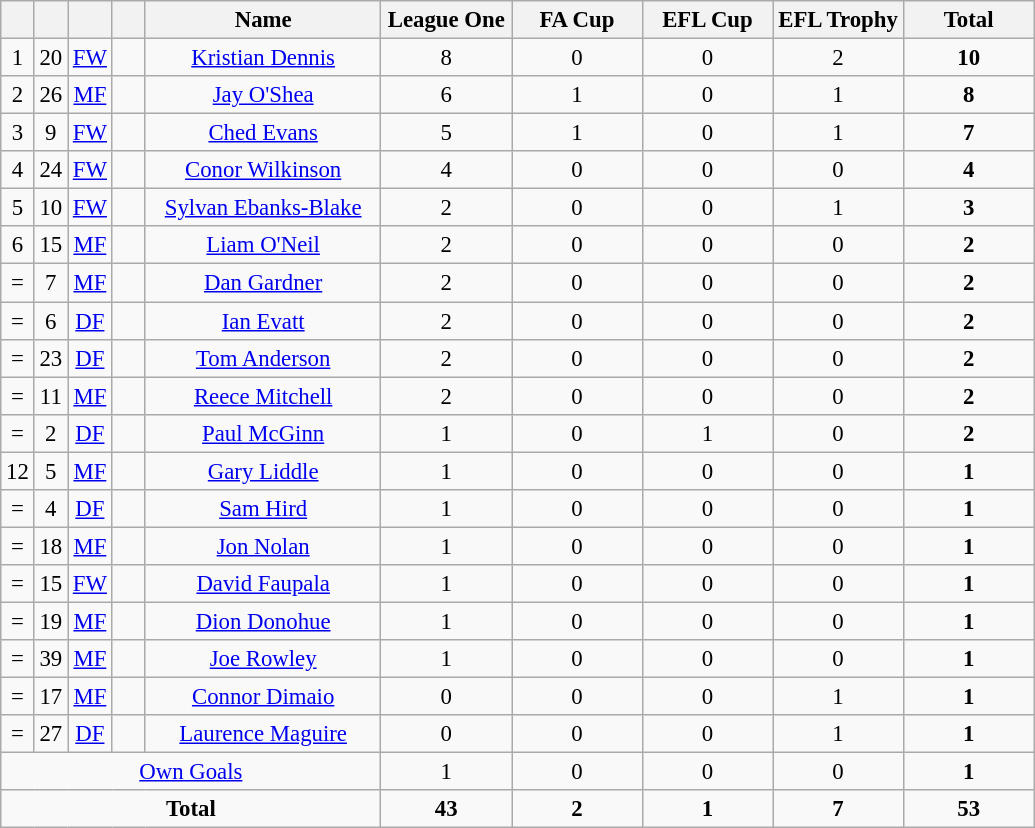<table class="wikitable sortable" style="font-size: 95%; text-align: center;">
<tr>
<th width=15></th>
<th width=15></th>
<th width=15></th>
<th width=15></th>
<th width=150>Name</th>
<th width=80>League One</th>
<th width=80>FA Cup</th>
<th width=80>EFL Cup</th>
<th width=80>EFL Trophy</th>
<th width=80>Total</th>
</tr>
<tr>
<td>1</td>
<td>20</td>
<td><a href='#'>FW</a></td>
<td></td>
<td><a href='#'>Kristian Dennis</a></td>
<td>8</td>
<td>0</td>
<td>0</td>
<td>2</td>
<td><strong>10</strong></td>
</tr>
<tr>
<td>2</td>
<td>26</td>
<td><a href='#'>MF</a></td>
<td></td>
<td><a href='#'>Jay O'Shea</a></td>
<td>6</td>
<td>1</td>
<td>0</td>
<td>1</td>
<td><strong>8</strong></td>
</tr>
<tr>
<td>3</td>
<td>9</td>
<td><a href='#'>FW</a></td>
<td></td>
<td><a href='#'>Ched Evans</a></td>
<td>5</td>
<td>1</td>
<td>0</td>
<td>1</td>
<td><strong>7</strong></td>
</tr>
<tr>
<td>4</td>
<td>24</td>
<td><a href='#'>FW</a></td>
<td></td>
<td><a href='#'>Conor Wilkinson</a></td>
<td>4</td>
<td>0</td>
<td>0</td>
<td>0</td>
<td><strong>4</strong></td>
</tr>
<tr>
<td>5</td>
<td>10</td>
<td><a href='#'>FW</a></td>
<td></td>
<td><a href='#'>Sylvan Ebanks-Blake</a></td>
<td>2</td>
<td>0</td>
<td>0</td>
<td>1</td>
<td><strong>3</strong></td>
</tr>
<tr>
<td>6</td>
<td>15</td>
<td><a href='#'>MF</a></td>
<td></td>
<td><a href='#'>Liam O'Neil</a></td>
<td>2</td>
<td>0</td>
<td>0</td>
<td>0</td>
<td><strong>2</strong></td>
</tr>
<tr>
<td>=</td>
<td>7</td>
<td><a href='#'>MF</a></td>
<td></td>
<td><a href='#'>Dan Gardner</a></td>
<td>2</td>
<td>0</td>
<td>0</td>
<td>0</td>
<td><strong>2</strong></td>
</tr>
<tr>
<td>=</td>
<td>6</td>
<td><a href='#'>DF</a></td>
<td></td>
<td><a href='#'>Ian Evatt</a></td>
<td>2</td>
<td>0</td>
<td>0</td>
<td>0</td>
<td><strong>2</strong></td>
</tr>
<tr>
<td>=</td>
<td>23</td>
<td><a href='#'>DF</a></td>
<td></td>
<td><a href='#'>Tom Anderson</a></td>
<td>2</td>
<td>0</td>
<td>0</td>
<td>0</td>
<td><strong>2</strong></td>
</tr>
<tr>
<td>=</td>
<td>11</td>
<td><a href='#'>MF</a></td>
<td></td>
<td><a href='#'>Reece Mitchell</a></td>
<td>2</td>
<td>0</td>
<td>0</td>
<td>0</td>
<td><strong>2</strong></td>
</tr>
<tr>
<td>=</td>
<td>2</td>
<td><a href='#'>DF</a></td>
<td></td>
<td><a href='#'>Paul McGinn</a></td>
<td>1</td>
<td>0</td>
<td>1</td>
<td>0</td>
<td><strong>2</strong></td>
</tr>
<tr>
<td>12</td>
<td>5</td>
<td><a href='#'>MF</a></td>
<td></td>
<td><a href='#'>Gary Liddle</a></td>
<td>1</td>
<td>0</td>
<td>0</td>
<td>0</td>
<td><strong>1</strong></td>
</tr>
<tr>
<td>=</td>
<td>4</td>
<td><a href='#'>DF</a></td>
<td></td>
<td><a href='#'>Sam Hird</a></td>
<td>1</td>
<td>0</td>
<td>0</td>
<td>0</td>
<td><strong>1</strong></td>
</tr>
<tr>
<td>=</td>
<td>18</td>
<td><a href='#'>MF</a></td>
<td></td>
<td><a href='#'>Jon Nolan</a></td>
<td>1</td>
<td>0</td>
<td>0</td>
<td>0</td>
<td><strong>1</strong></td>
</tr>
<tr>
<td>=</td>
<td>15</td>
<td><a href='#'>FW</a></td>
<td></td>
<td><a href='#'>David Faupala</a></td>
<td>1</td>
<td>0</td>
<td>0</td>
<td>0</td>
<td><strong>1</strong></td>
</tr>
<tr>
<td>=</td>
<td>19</td>
<td><a href='#'>MF</a></td>
<td></td>
<td><a href='#'>Dion Donohue</a></td>
<td>1</td>
<td>0</td>
<td>0</td>
<td>0</td>
<td><strong>1</strong></td>
</tr>
<tr>
<td>=</td>
<td>39</td>
<td><a href='#'>MF</a></td>
<td></td>
<td><a href='#'>Joe Rowley</a></td>
<td>1</td>
<td>0</td>
<td>0</td>
<td>0</td>
<td><strong>1</strong></td>
</tr>
<tr>
<td>=</td>
<td>17</td>
<td><a href='#'>MF</a></td>
<td></td>
<td><a href='#'>Connor Dimaio</a></td>
<td>0</td>
<td>0</td>
<td>0</td>
<td>1</td>
<td><strong>1</strong></td>
</tr>
<tr>
<td>=</td>
<td>27</td>
<td><a href='#'>DF</a></td>
<td></td>
<td><a href='#'>Laurence Maguire</a></td>
<td>0</td>
<td>0</td>
<td>0</td>
<td>1</td>
<td><strong>1</strong></td>
</tr>
<tr>
<td colspan="5"><a href='#'>Own Goals</a></td>
<td>1</td>
<td>0</td>
<td>0</td>
<td>0</td>
<td><strong>1</strong></td>
</tr>
<tr>
<td colspan="5"><strong>Total</strong></td>
<td><strong>43</strong></td>
<td><strong>2</strong></td>
<td><strong>1</strong></td>
<td><strong>7</strong></td>
<td><strong>53</strong></td>
</tr>
</table>
